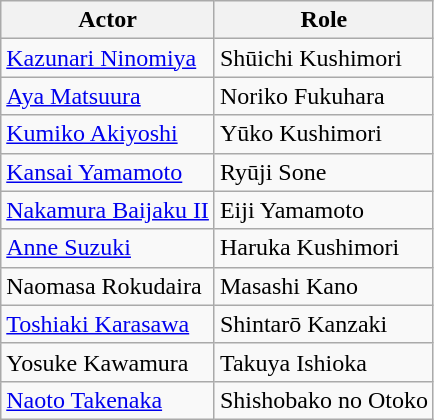<table class="wikitable sortable">
<tr>
<th>Actor</th>
<th>Role</th>
</tr>
<tr>
<td><a href='#'>Kazunari Ninomiya</a></td>
<td>Shūichi Kushimori</td>
</tr>
<tr>
<td><a href='#'>Aya Matsuura</a></td>
<td>Noriko Fukuhara</td>
</tr>
<tr>
<td><a href='#'>Kumiko Akiyoshi</a></td>
<td>Yūko Kushimori</td>
</tr>
<tr>
<td><a href='#'>Kansai Yamamoto</a></td>
<td>Ryūji Sone</td>
</tr>
<tr>
<td><a href='#'>Nakamura Baijaku II</a></td>
<td>Eiji Yamamoto</td>
</tr>
<tr>
<td><a href='#'>Anne Suzuki</a></td>
<td>Haruka Kushimori</td>
</tr>
<tr>
<td>Naomasa Rokudaira</td>
<td>Masashi Kano</td>
</tr>
<tr>
<td><a href='#'>Toshiaki Karasawa</a></td>
<td>Shintarō Kanzaki</td>
</tr>
<tr>
<td>Yosuke Kawamura</td>
<td>Takuya Ishioka</td>
</tr>
<tr>
<td><a href='#'>Naoto Takenaka</a></td>
<td>Shishobako no Otoko</td>
</tr>
</table>
